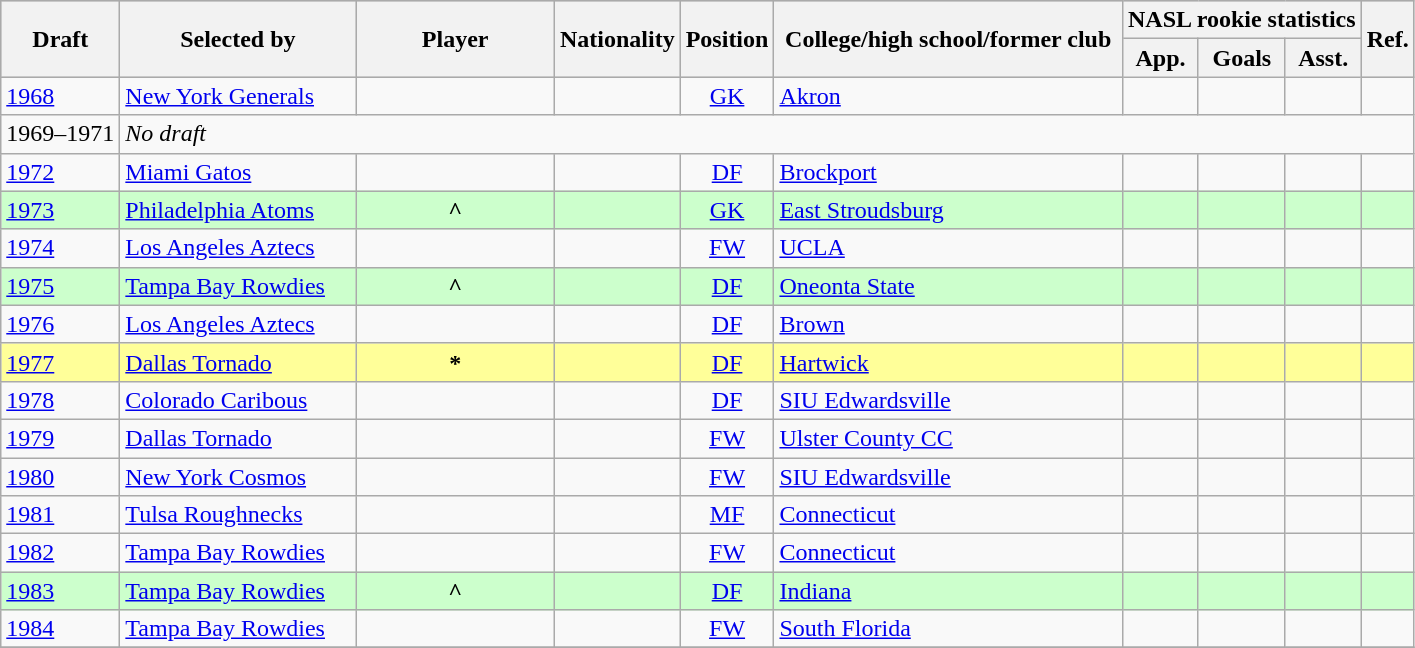<table class="wikitable plainrowheaders sortable" summary="Draft (sortable), Selected by (sortable), Player (sortable), Nationality (sortable), College/high school/former club (sortable), Appearances (sortable), Gaols (sortable), Assists (sortable) and References">
<tr style="background-color:#c5c5c5">
<th rowspan=2 scope="col">Draft</th>
<th rowspan=2 scope="col" width=150>Selected by</th>
<th rowspan=2 scope="col" width=125>Player</th>
<th rowspan=2 scope="col">Nationality</th>
<th rowspan=2 scope="col">Position</th>
<th rowspan=2 scope="col" width=225>College/high school/former club</th>
<th colspan=3>NASL rookie statistics</th>
<th rowspan=2 scope="col" class="unsortable">Ref.</th>
</tr>
<tr>
<th scope="col">App.</th>
<th scope="col">Goals</th>
<th scope="col">Asst.</th>
</tr>
<tr>
<td><a href='#'>1968</a></td>
<td><a href='#'>New York Generals</a></td>
<th scope="row" style="background-color:transparent;"></th>
<td></td>
<td align=center><a href='#'>GK</a></td>
<td><a href='#'>Akron</a></td>
<td align=center></td>
<td align=center></td>
<td align=center></td>
<td align=center></td>
</tr>
<tr>
<td>1969–1971</td>
<td colspan="9"><em>No draft</em></td>
</tr>
<tr>
<td><a href='#'>1972</a></td>
<td><a href='#'>Miami Gatos</a></td>
<th scope="row" style="background-color:transparent;"></th>
<td></td>
<td align=center><a href='#'>DF</a></td>
<td><a href='#'>Brockport</a></td>
<td align=center></td>
<td align=center></td>
<td align=center></td>
<td align=center></td>
</tr>
<tr style="background-color:#CCFFCC">
<td><a href='#'>1973</a></td>
<td><a href='#'>Philadelphia Atoms</a></td>
<th scope="row" style="background-color:transparent;">^</th>
<td></td>
<td align=center><a href='#'>GK</a></td>
<td><a href='#'>East Stroudsburg</a></td>
<td align=center></td>
<td align=center></td>
<td align=center></td>
<td align=center></td>
</tr>
<tr>
<td><a href='#'>1974</a></td>
<td><a href='#'>Los Angeles Aztecs</a></td>
<th scope="row" style="background-color:transparent;"></th>
<td></td>
<td align=center><a href='#'>FW</a></td>
<td><a href='#'>UCLA</a></td>
<td align=center></td>
<td align=center></td>
<td align=center></td>
<td align=center></td>
</tr>
<tr style="background-color:#CCFFCC">
<td><a href='#'>1975</a></td>
<td><a href='#'>Tampa Bay Rowdies</a></td>
<th scope="row" style="background-color:transparent;">^</th>
<td></td>
<td align=center><a href='#'>DF</a></td>
<td><a href='#'>Oneonta State</a></td>
<td align=center></td>
<td align=center></td>
<td align=center></td>
<td align=center></td>
</tr>
<tr>
<td><a href='#'>1976</a></td>
<td><a href='#'>Los Angeles Aztecs</a></td>
<th scope="row" style="background-color:transparent;"></th>
<td></td>
<td align=center><a href='#'>DF</a></td>
<td><a href='#'>Brown</a></td>
<td align=center></td>
<td align=center></td>
<td align=center></td>
<td align=center></td>
</tr>
<tr style="background-color:#FFFF99">
<td><a href='#'>1977</a></td>
<td><a href='#'>Dallas Tornado</a></td>
<th scope="row" style="background-color:transparent;">*</th>
<td></td>
<td align=center><a href='#'>DF</a></td>
<td><a href='#'>Hartwick</a></td>
<td align=center></td>
<td align=center></td>
<td align=center></td>
<td align=center></td>
</tr>
<tr>
<td><a href='#'>1978</a></td>
<td><a href='#'>Colorado Caribous</a></td>
<th scope="row" style="background-color:transparent;"></th>
<td></td>
<td align=center><a href='#'>DF</a></td>
<td><a href='#'>SIU Edwardsville</a></td>
<td align=center></td>
<td align=center></td>
<td align=center></td>
<td align=center></td>
</tr>
<tr>
<td><a href='#'>1979</a></td>
<td><a href='#'>Dallas Tornado</a></td>
<th scope="row" style="background-color:transparent;"></th>
<td></td>
<td align=center><a href='#'>FW</a></td>
<td><a href='#'>Ulster County CC</a></td>
<td align=center></td>
<td align=center></td>
<td align=center></td>
<td align=center></td>
</tr>
<tr>
<td><a href='#'>1980</a></td>
<td><a href='#'>New York Cosmos</a></td>
<th scope="row" style="background-color:transparent;"></th>
<td></td>
<td align=center><a href='#'>FW</a></td>
<td><a href='#'>SIU Edwardsville</a></td>
<td align=center></td>
<td align=center></td>
<td align=center></td>
<td align=center></td>
</tr>
<tr>
<td><a href='#'>1981</a></td>
<td><a href='#'>Tulsa Roughnecks</a></td>
<th scope="row" style="background-color:transparent;"><strong></strong></th>
<td></td>
<td align=center><a href='#'>MF</a></td>
<td><a href='#'>Connecticut</a></td>
<td align=center></td>
<td align=center></td>
<td align=center></td>
<td align=center></td>
</tr>
<tr>
<td><a href='#'>1982</a></td>
<td><a href='#'>Tampa Bay Rowdies</a></td>
<th scope="row" style="background-color:transparent;"><strong></strong></th>
<td></td>
<td align=center><a href='#'>FW</a></td>
<td><a href='#'>Connecticut</a></td>
<td align=center></td>
<td align=center></td>
<td align=center></td>
<td align=center></td>
</tr>
<tr style="background-color:#CCFFCC">
<td><a href='#'>1983</a></td>
<td><a href='#'>Tampa Bay Rowdies</a></td>
<th scope="row" style="background-color:transparent;"><strong></strong>^</th>
<td></td>
<td align=center><a href='#'>DF</a></td>
<td><a href='#'>Indiana</a></td>
<td align=center></td>
<td align=center></td>
<td align=center></td>
<td align=center></td>
</tr>
<tr>
<td><a href='#'>1984</a></td>
<td><a href='#'>Tampa Bay Rowdies</a></td>
<th scope="row" style="background-color:transparent;"><strong></strong></th>
<td></td>
<td align=center><a href='#'>FW</a></td>
<td><a href='#'>South Florida</a></td>
<td align=center></td>
<td align=center></td>
<td align=center></td>
<td align=center></td>
</tr>
<tr>
</tr>
</table>
